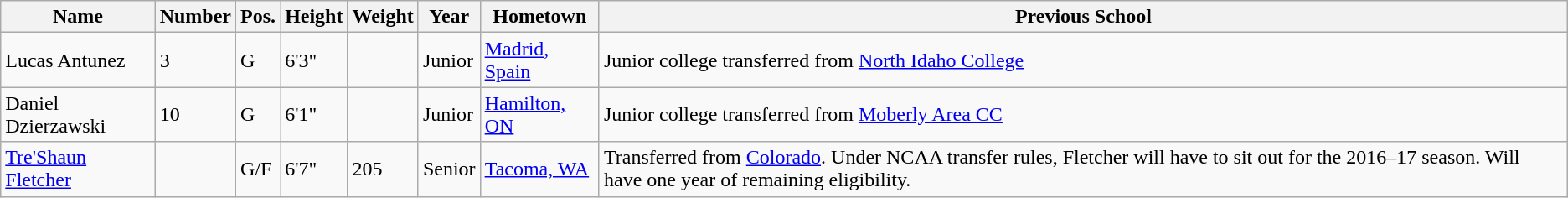<table class="wikitable sortable" border="1">
<tr>
<th>Name</th>
<th>Number</th>
<th>Pos.</th>
<th>Height</th>
<th>Weight</th>
<th>Year</th>
<th>Hometown</th>
<th class="unsortable">Previous School</th>
</tr>
<tr>
<td>Lucas Antunez</td>
<td>3</td>
<td>G</td>
<td>6'3"</td>
<td></td>
<td>Junior</td>
<td><a href='#'>Madrid, Spain</a></td>
<td>Junior college transferred from <a href='#'>North Idaho College</a></td>
</tr>
<tr>
<td>Daniel Dzierzawski</td>
<td>10</td>
<td>G</td>
<td>6'1"</td>
<td></td>
<td>Junior</td>
<td><a href='#'>Hamilton, ON</a></td>
<td>Junior college transferred from <a href='#'>Moberly Area CC</a></td>
</tr>
<tr>
<td><a href='#'>Tre'Shaun Fletcher</a></td>
<td></td>
<td>G/F</td>
<td>6'7"</td>
<td>205</td>
<td>Senior</td>
<td><a href='#'>Tacoma, WA</a></td>
<td>Transferred from <a href='#'>Colorado</a>. Under NCAA transfer rules, Fletcher will have to sit out for the 2016–17 season. Will have one year of remaining eligibility.</td>
</tr>
</table>
